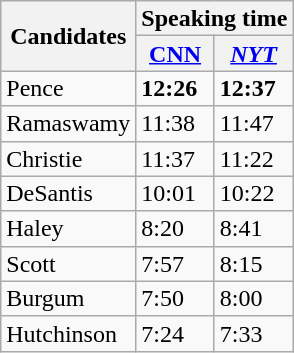<table class="wikitable sortable" style="display:inline-table;line-height:16px;">
<tr>
<th rowspan=2>Candidates</th>
<th colspan=2>Speaking time</th>
</tr>
<tr>
<th><a href='#'>CNN</a></th>
<th><em><a href='#'>NYT</a></em></th>
</tr>
<tr>
<td>Pence</td>
<td><strong>12:26</strong></td>
<td><strong>12:37</strong></td>
</tr>
<tr>
<td>Ramaswamy</td>
<td>11:38</td>
<td>11:47</td>
</tr>
<tr>
<td>Christie</td>
<td>11:37</td>
<td>11:22</td>
</tr>
<tr>
<td>DeSantis</td>
<td>10:01</td>
<td>10:22</td>
</tr>
<tr>
<td>Haley</td>
<td>8:20</td>
<td>8:41</td>
</tr>
<tr>
<td>Scott</td>
<td>7:57</td>
<td>8:15</td>
</tr>
<tr>
<td>Burgum</td>
<td>7:50</td>
<td>8:00</td>
</tr>
<tr>
<td>Hutchinson</td>
<td>7:24</td>
<td>7:33</td>
</tr>
</table>
